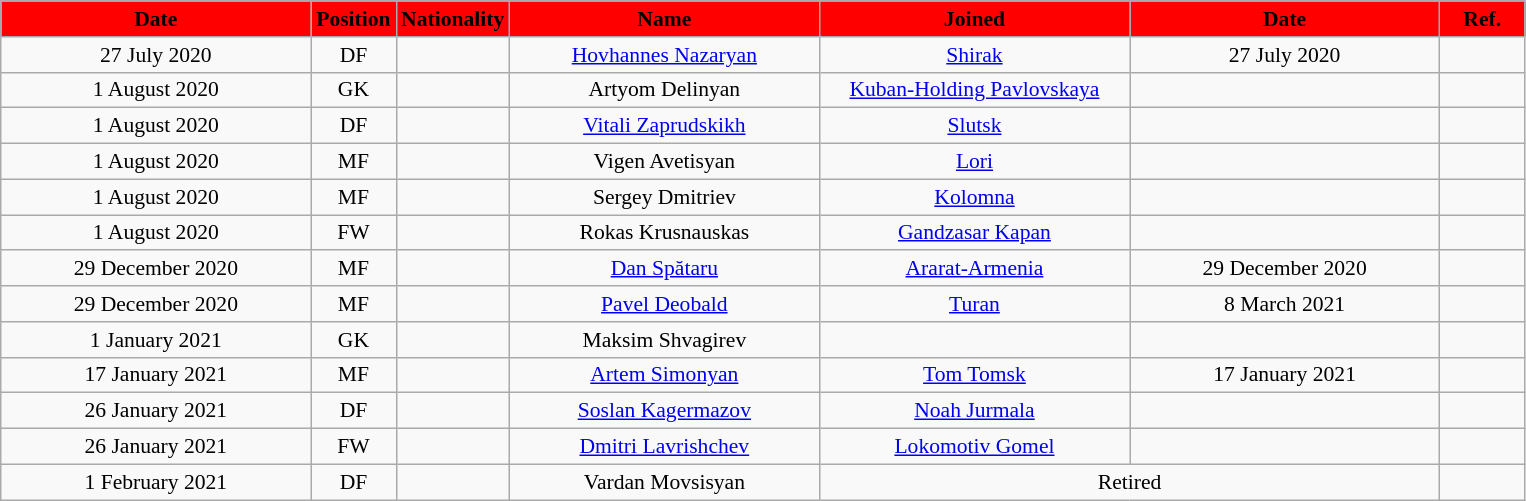<table class="wikitable"  style="text-align:center; font-size:90%; ">
<tr>
<th style="background:#FF0000; color:#000000; width:200px;">Date</th>
<th style="background:#FF0000; color:#000000; width:50px;">Position</th>
<th style="background:#FF0000; color:#000000; width:50px;">Nationality</th>
<th style="background:#FF0000; color:#000000; width:200px;">Name</th>
<th style="background:#FF0000; color:#000000; width:200px;">Joined</th>
<th style="background:#FF0000; color:#000000; width:200px;">Date</th>
<th style="background:#FF0000; color:#000000; width:50px;">Ref.</th>
</tr>
<tr>
<td>27 July 2020</td>
<td>DF</td>
<td></td>
<td><a href='#'>Hovhannes Nazaryan</a></td>
<td><a href='#'>Shirak</a></td>
<td>27 July 2020</td>
<td></td>
</tr>
<tr>
<td>1 August 2020</td>
<td>GK</td>
<td></td>
<td>Artyom Delinyan</td>
<td><a href='#'>Kuban-Holding Pavlovskaya</a></td>
<td></td>
<td></td>
</tr>
<tr>
<td>1 August 2020</td>
<td>DF</td>
<td></td>
<td><a href='#'>Vitali Zaprudskikh</a></td>
<td><a href='#'>Slutsk</a></td>
<td></td>
<td></td>
</tr>
<tr>
<td>1 August 2020</td>
<td>MF</td>
<td></td>
<td>Vigen Avetisyan</td>
<td><a href='#'>Lori</a></td>
<td></td>
<td></td>
</tr>
<tr>
<td>1 August 2020</td>
<td>MF</td>
<td></td>
<td>Sergey Dmitriev</td>
<td><a href='#'>Kolomna</a></td>
<td></td>
<td></td>
</tr>
<tr>
<td>1 August 2020</td>
<td>FW</td>
<td></td>
<td>Rokas Krusnauskas</td>
<td><a href='#'>Gandzasar Kapan</a></td>
<td></td>
<td></td>
</tr>
<tr>
<td>29 December 2020</td>
<td>MF</td>
<td></td>
<td><a href='#'>Dan Spătaru</a></td>
<td><a href='#'>Ararat-Armenia</a></td>
<td>29 December 2020</td>
<td></td>
</tr>
<tr>
<td>29 December 2020</td>
<td>MF</td>
<td></td>
<td><a href='#'>Pavel Deobald</a></td>
<td><a href='#'>Turan</a></td>
<td>8 March 2021</td>
<td></td>
</tr>
<tr>
<td>1 January 2021</td>
<td>GK</td>
<td></td>
<td>Maksim Shvagirev</td>
<td></td>
<td></td>
<td></td>
</tr>
<tr>
<td>17 January 2021</td>
<td>MF</td>
<td></td>
<td><a href='#'>Artem Simonyan</a></td>
<td><a href='#'>Tom Tomsk</a></td>
<td>17 January 2021</td>
<td></td>
</tr>
<tr>
<td>26 January 2021</td>
<td>DF</td>
<td></td>
<td><a href='#'>Soslan Kagermazov</a></td>
<td><a href='#'>Noah Jurmala</a></td>
<td></td>
<td></td>
</tr>
<tr>
<td>26 January 2021</td>
<td>FW</td>
<td></td>
<td><a href='#'>Dmitri Lavrishchev</a></td>
<td><a href='#'>Lokomotiv Gomel</a></td>
<td></td>
<td></td>
</tr>
<tr>
<td>1 February 2021</td>
<td>DF</td>
<td></td>
<td>Vardan Movsisyan</td>
<td colspan="2">Retired</td>
<td></td>
</tr>
</table>
